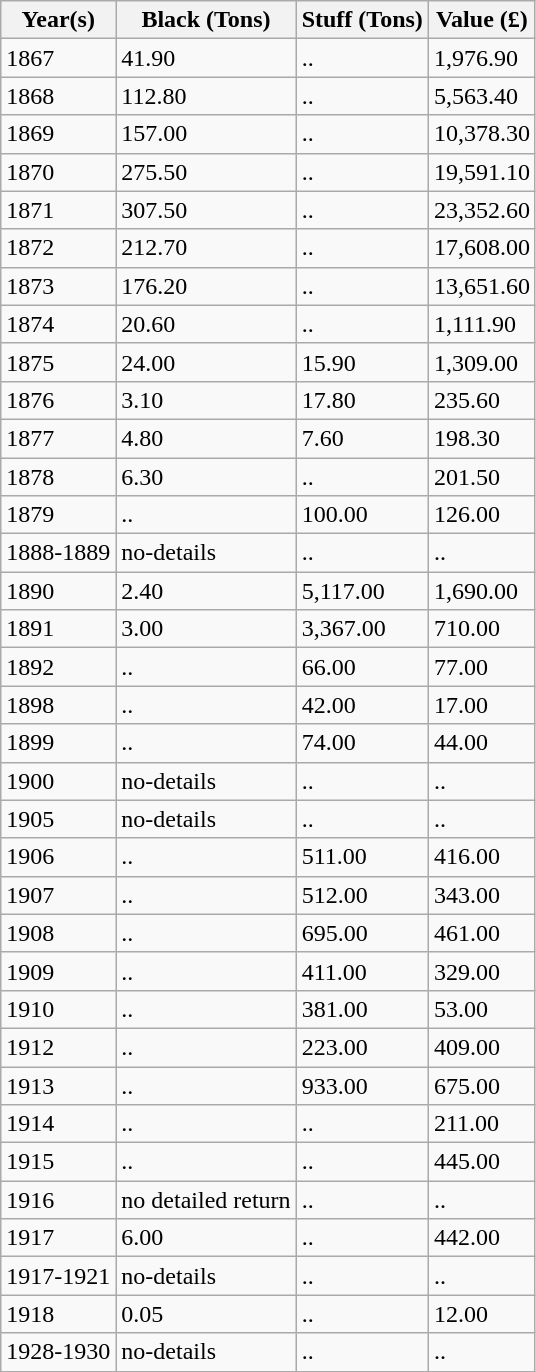<table class="wikitable sortable mw-collapsible mw-collapsed">
<tr>
<th>Year(s)</th>
<th>Black (Tons)</th>
<th>Stuff (Tons)</th>
<th>Value (£)</th>
</tr>
<tr>
<td>1867</td>
<td>41.90</td>
<td>..</td>
<td>1,976.90</td>
</tr>
<tr>
<td>1868</td>
<td>112.80</td>
<td>..</td>
<td>5,563.40</td>
</tr>
<tr>
<td>1869</td>
<td>157.00</td>
<td>..</td>
<td>10,378.30</td>
</tr>
<tr>
<td>1870</td>
<td>275.50</td>
<td>..</td>
<td>19,591.10</td>
</tr>
<tr>
<td>1871</td>
<td>307.50</td>
<td>..</td>
<td>23,352.60</td>
</tr>
<tr>
<td>1872</td>
<td>212.70</td>
<td>..</td>
<td>17,608.00</td>
</tr>
<tr>
<td>1873</td>
<td>176.20</td>
<td>..</td>
<td>13,651.60</td>
</tr>
<tr>
<td>1874</td>
<td>20.60</td>
<td>..</td>
<td>1,111.90</td>
</tr>
<tr>
<td>1875</td>
<td>24.00</td>
<td>15.90</td>
<td>1,309.00</td>
</tr>
<tr>
<td>1876</td>
<td>3.10</td>
<td>17.80</td>
<td>235.60</td>
</tr>
<tr>
<td>1877</td>
<td>4.80</td>
<td>7.60</td>
<td>198.30</td>
</tr>
<tr>
<td>1878</td>
<td>6.30</td>
<td>..</td>
<td>201.50</td>
</tr>
<tr>
<td>1879</td>
<td>..</td>
<td>100.00</td>
<td>126.00</td>
</tr>
<tr>
<td>1888-1889</td>
<td>no-details</td>
<td>..</td>
<td>..</td>
</tr>
<tr>
<td>1890</td>
<td>2.40</td>
<td>5,117.00</td>
<td>1,690.00</td>
</tr>
<tr>
<td>1891</td>
<td>3.00</td>
<td>3,367.00</td>
<td>710.00</td>
</tr>
<tr>
<td>1892</td>
<td>..</td>
<td>66.00</td>
<td>77.00</td>
</tr>
<tr>
<td>1898</td>
<td>..</td>
<td>42.00</td>
<td>17.00</td>
</tr>
<tr>
<td>1899</td>
<td>..</td>
<td>74.00</td>
<td>44.00</td>
</tr>
<tr>
<td>1900</td>
<td>no-details</td>
<td>..</td>
<td>..</td>
</tr>
<tr>
<td>1905</td>
<td>no-details</td>
<td>..</td>
<td>..</td>
</tr>
<tr>
<td>1906</td>
<td>..</td>
<td>511.00</td>
<td>416.00</td>
</tr>
<tr>
<td>1907</td>
<td>..</td>
<td>512.00</td>
<td>343.00</td>
</tr>
<tr>
<td>1908</td>
<td>..</td>
<td>695.00</td>
<td>461.00</td>
</tr>
<tr>
<td>1909</td>
<td>..</td>
<td>411.00</td>
<td>329.00</td>
</tr>
<tr>
<td>1910</td>
<td>..</td>
<td>381.00</td>
<td>53.00</td>
</tr>
<tr>
<td>1912</td>
<td>..</td>
<td>223.00</td>
<td>409.00</td>
</tr>
<tr>
<td>1913</td>
<td>..</td>
<td>933.00</td>
<td>675.00</td>
</tr>
<tr>
<td>1914</td>
<td>..</td>
<td>..</td>
<td>211.00</td>
</tr>
<tr>
<td>1915</td>
<td>..</td>
<td>..</td>
<td>445.00</td>
</tr>
<tr>
<td>1916</td>
<td>no detailed return</td>
<td>..</td>
<td>..</td>
</tr>
<tr>
<td>1917</td>
<td>6.00</td>
<td>..</td>
<td>442.00</td>
</tr>
<tr>
<td>1917-1921</td>
<td>no-details</td>
<td>..</td>
<td>..</td>
</tr>
<tr>
<td>1918</td>
<td>0.05</td>
<td>..</td>
<td>12.00</td>
</tr>
<tr>
<td>1928-1930</td>
<td>no-details</td>
<td>..</td>
<td>..</td>
</tr>
</table>
